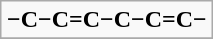<table class="wikitable" style="margin: 1em 0 1em 1em; float: right;">
<tr>
<td><strong>−C−C=C−C−C=C−</strong></td>
</tr>
<tr>
</tr>
</table>
